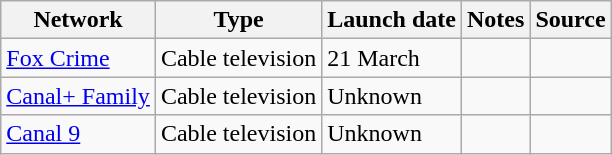<table class="wikitable sortable">
<tr>
<th>Network</th>
<th>Type</th>
<th>Launch date</th>
<th>Notes</th>
<th>Source</th>
</tr>
<tr>
<td><a href='#'>Fox Crime</a></td>
<td>Cable television</td>
<td>21 March</td>
<td></td>
<td></td>
</tr>
<tr>
<td><a href='#'>Canal+ Family</a></td>
<td>Cable television</td>
<td>Unknown</td>
<td></td>
<td></td>
</tr>
<tr>
<td><a href='#'>Canal 9</a></td>
<td>Cable television</td>
<td>Unknown</td>
<td></td>
<td></td>
</tr>
</table>
